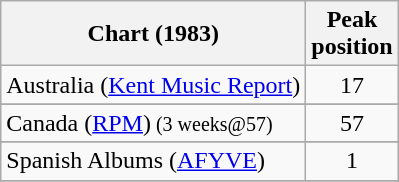<table class="wikitable sortable" border="1">
<tr>
<th>Chart (1983)</th>
<th>Peak<br>position</th>
</tr>
<tr>
<td>Australia (<a href='#'>Kent Music Report</a>)</td>
<td style="text-align:center;">17</td>
</tr>
<tr>
</tr>
<tr>
<td>Canada (<a href='#'>RPM</a>)<small> (3 weeks@57)</small></td>
<td style="text-align:center;">57</td>
</tr>
<tr>
</tr>
<tr>
</tr>
<tr>
</tr>
<tr>
</tr>
<tr>
</tr>
<tr>
<td>Spanish Albums (<a href='#'>AFYVE</a>)</td>
<td align="center">1</td>
</tr>
<tr>
</tr>
<tr>
</tr>
<tr>
</tr>
<tr>
</tr>
</table>
